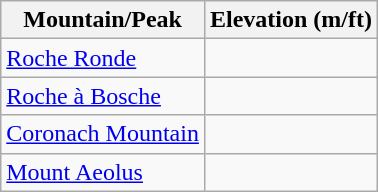<table class="wikitable">
<tr>
<th>Mountain/Peak</th>
<th colspan=2>Elevation (m/ft)</th>
</tr>
<tr>
<td><a href='#'>Roche Ronde</a></td>
<td></td>
</tr>
<tr>
<td><a href='#'>Roche à Bosche</a></td>
<td></td>
</tr>
<tr>
<td><a href='#'>Coronach Mountain</a></td>
<td></td>
</tr>
<tr>
<td><a href='#'>Mount Aeolus</a></td>
<td></td>
</tr>
</table>
